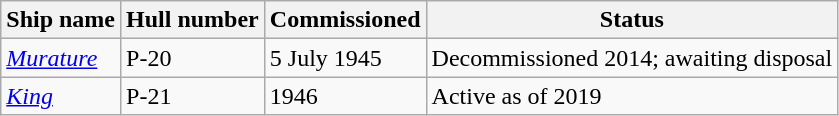<table class="wikitable sortable">
<tr>
<th>Ship name</th>
<th>Hull number</th>
<th>Commissioned</th>
<th>Status</th>
</tr>
<tr>
<td><a href='#'><em>Murature</em></a></td>
<td>P-20</td>
<td>5 July 1945</td>
<td>Decommissioned 2014; awaiting disposal </td>
</tr>
<tr>
<td><a href='#'><em>King</em></a></td>
<td>P-21</td>
<td>1946</td>
<td>Active as of 2019</td>
</tr>
</table>
